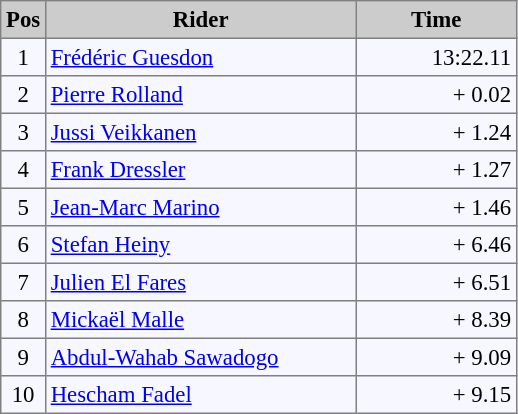<table bgcolor="#f7f8ff" cellpadding="3" cellspacing="0" border="1" style="font-size: 95%; border: gray solid 1px; border-collapse: collapse;">
<tr bgcolor="#CCCCCC">
<td align="center" width="20"><strong>Pos</strong></td>
<td align="center" width="200"><strong>Rider</strong></td>
<td align="center" width="100"><strong>Time</strong></td>
</tr>
<tr valign=top>
<td align=center>1</td>
<td> <a href='#'>Frédéric Guesdon</a></td>
<td align=right>13:22.11</td>
</tr>
<tr valign=top>
<td align=center>2</td>
<td> <a href='#'>Pierre Rolland</a></td>
<td align=right>+ 0.02</td>
</tr>
<tr valign=top>
<td align=center>3</td>
<td> <a href='#'>Jussi Veikkanen</a></td>
<td align=right>+ 1.24</td>
</tr>
<tr valign=top>
<td align=center>4</td>
<td> <a href='#'>Frank Dressler</a></td>
<td align=right>+ 1.27</td>
</tr>
<tr valign=top>
<td align=center>5</td>
<td> <a href='#'>Jean-Marc Marino</a></td>
<td align=right>+ 1.46</td>
</tr>
<tr valign=top>
<td align=center>6</td>
<td> <a href='#'>Stefan Heiny</a></td>
<td align=right>+ 6.46</td>
</tr>
<tr valign=top>
<td align=center>7</td>
<td> <a href='#'>Julien El Fares</a></td>
<td align=right>+ 6.51</td>
</tr>
<tr valign=top>
<td align=center>8</td>
<td> <a href='#'>Mickaël Malle</a></td>
<td align=right>+ 8.39</td>
</tr>
<tr valign=top>
<td align=center>9</td>
<td> <a href='#'>Abdul-Wahab Sawadogo</a></td>
<td align=right>+ 9.09</td>
</tr>
<tr valign=top>
<td align=center>10</td>
<td> <a href='#'>Hescham Fadel</a></td>
<td align=right>+ 9.15</td>
</tr>
</table>
